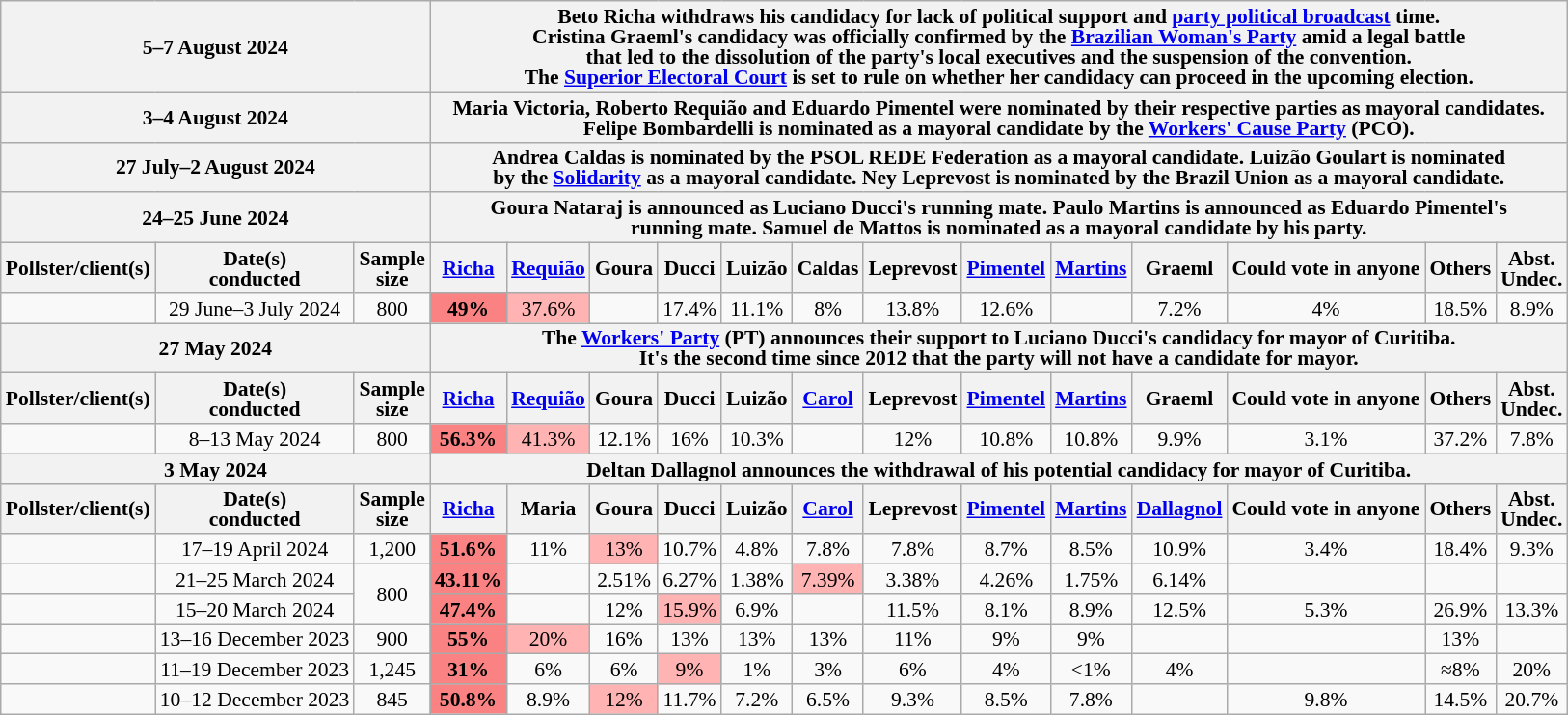<table class="wikitable" style="text-align:center;font-size:90%;line-height:14px;">
<tr>
<th colspan="3">5–7 August 2024</th>
<th colspan="13">Beto Richa withdraws his candidacy for lack of political support and <a href='#'>party political broadcast</a> time.<br>Cristina Graeml's candidacy was officially confirmed by the <a href='#'>Brazilian Woman's Party</a> amid a legal battle<br>that led to the dissolution of the party's local executives and the suspension of the convention.<br>The <a href='#'>Superior Electoral Court</a> is set to rule on whether her candidacy can proceed in the upcoming election.</th>
</tr>
<tr>
<th colspan="3">3–4 August 2024</th>
<th colspan="13">Maria Victoria, Roberto Requião and Eduardo Pimentel were nominated by their respective parties as mayoral candidates.<br>Felipe Bombardelli is nominated as a mayoral candidate by the <a href='#'>Workers' Cause Party</a> (PCO).</th>
</tr>
<tr>
<th colspan="3">27 July–2 August 2024</th>
<th colspan="13">Andrea Caldas is nominated by the PSOL REDE Federation as a mayoral candidate. Luizão Goulart is nominated<br>by the <a href='#'>Solidarity</a> as a mayoral candidate. Ney Leprevost is nominated by the Brazil Union as a mayoral candidate.</th>
</tr>
<tr>
<th colspan="3">24–25 June 2024</th>
<th colspan="13">Goura Nataraj is announced as Luciano Ducci's running mate. Paulo Martins is announced as Eduardo Pimentel's<br>running mate. Samuel de Mattos is nominated as a mayoral candidate by his party.</th>
</tr>
<tr>
<th>Pollster/client(s)</th>
<th>Date(s)<br>conducted</th>
<th>Sample<br>size</th>
<th><a href='#'>Richa</a><br></th>
<th><a href='#'>Requião</a><br></th>
<th>Goura<br></th>
<th>Ducci<br></th>
<th>Luizão<br></th>
<th>Caldas<br></th>
<th>Leprevost<br></th>
<th><a href='#'>Pimentel</a><br></th>
<th><a href='#'>Martins</a><br></th>
<th>Graeml<br></th>
<th>Could vote in anyone</th>
<th>Others</th>
<th>Abst.<br>Undec.</th>
</tr>
<tr>
<td></td>
<td>29 June–3 July 2024</td>
<td>800</td>
<td style="background:#fa8282;"><strong>49%</strong></td>
<td style="background:#ffb3b3;">37.6%</td>
<td></td>
<td>17.4%</td>
<td>11.1%</td>
<td>8%</td>
<td>13.8%</td>
<td>12.6%</td>
<td></td>
<td>7.2%</td>
<td>4%</td>
<td>18.5%</td>
<td>8.9%</td>
</tr>
<tr>
<th colspan="3">27 May 2024</th>
<th colspan="13">The <a href='#'>Workers' Party</a> (PT) announces their support to Luciano Ducci's candidacy for mayor of Curitiba.<br>It's the second time since 2012 that the party will not have a candidate for mayor.</th>
</tr>
<tr>
<th>Pollster/client(s)</th>
<th>Date(s)<br>conducted</th>
<th>Sample<br>size</th>
<th><a href='#'>Richa</a><br></th>
<th><a href='#'>Requião</a><br></th>
<th>Goura<br></th>
<th>Ducci<br></th>
<th>Luizão<br></th>
<th><a href='#'>Carol</a><br></th>
<th>Leprevost<br></th>
<th><a href='#'>Pimentel</a><br></th>
<th><a href='#'>Martins</a><br></th>
<th>Graeml<br></th>
<th>Could vote in anyone</th>
<th>Others</th>
<th>Abst.<br>Undec.</th>
</tr>
<tr>
<td></td>
<td>8–13 May 2024</td>
<td>800</td>
<td style="background:#fa8282;"><strong>56.3%</strong></td>
<td style="background:#ffb3b3;">41.3%</td>
<td>12.1%</td>
<td>16%</td>
<td>10.3%</td>
<td></td>
<td>12%</td>
<td>10.8%</td>
<td>10.8%</td>
<td>9.9%</td>
<td>3.1%</td>
<td>37.2%</td>
<td>7.8%</td>
</tr>
<tr>
<th colspan="3">3 May 2024</th>
<th colspan="13">Deltan Dallagnol announces the withdrawal of his potential candidacy for mayor of Curitiba.</th>
</tr>
<tr>
<th>Pollster/client(s)</th>
<th>Date(s)<br>conducted</th>
<th>Sample<br>size</th>
<th><a href='#'>Richa</a><br></th>
<th>Maria <br></th>
<th>Goura<br></th>
<th>Ducci<br></th>
<th>Luizão<br></th>
<th><a href='#'>Carol</a><br></th>
<th>Leprevost<br></th>
<th><a href='#'>Pimentel</a><br></th>
<th><a href='#'>Martins</a><br></th>
<th><a href='#'>Dallagnol</a><br></th>
<th>Could vote in anyone</th>
<th>Others</th>
<th>Abst.<br>Undec.</th>
</tr>
<tr>
<td></td>
<td>17–19 April 2024</td>
<td>1,200</td>
<td style="background:#fa8282;"><strong>51.6%</strong></td>
<td>11%</td>
<td style="background:#ffb3b3;">13%</td>
<td>10.7%</td>
<td>4.8%</td>
<td>7.8%</td>
<td>7.8%</td>
<td>8.7%</td>
<td>8.5%</td>
<td>10.9%</td>
<td>3.4%</td>
<td>18.4%</td>
<td>9.3%</td>
</tr>
<tr>
<td></td>
<td>21–25 March 2024</td>
<td rowspan="2">800</td>
<td style="background:#fa8282;"><strong>43.11%</strong></td>
<td></td>
<td>2.51%</td>
<td>6.27%</td>
<td>1.38%</td>
<td style="background:#ffb3b3;">7.39%</td>
<td>3.38%</td>
<td>4.26%</td>
<td>1.75%</td>
<td>6.14%</td>
<td></td>
<td></td>
<td></td>
</tr>
<tr>
<td></td>
<td>15–20 March 2024</td>
<td style="background:#fa8282;"><strong>47.4%</strong></td>
<td></td>
<td>12%</td>
<td style="background:#ffb3b3;">15.9%</td>
<td>6.9%</td>
<td></td>
<td>11.5%</td>
<td>8.1%</td>
<td>8.9%</td>
<td>12.5%</td>
<td>5.3%</td>
<td>26.9%</td>
<td>13.3%</td>
</tr>
<tr>
<td></td>
<td>13–16 December 2023</td>
<td>900</td>
<td style="background:#fa8282;"><strong>55%</strong></td>
<td style="background:#ffb3b3;">20%</td>
<td>16%</td>
<td>13%</td>
<td>13%</td>
<td>13%</td>
<td>11%</td>
<td>9%</td>
<td>9%</td>
<td></td>
<td></td>
<td>13%</td>
<td></td>
</tr>
<tr>
<td></td>
<td>11–19 December 2023</td>
<td>1,245</td>
<td style="background:#fa8282;"><strong>31%</strong></td>
<td>6%</td>
<td>6%</td>
<td style="background:#ffb3b3;">9%</td>
<td>1%</td>
<td>3%</td>
<td>6%</td>
<td>4%</td>
<td><1%</td>
<td>4%</td>
<td></td>
<td>≈8%</td>
<td>20%</td>
</tr>
<tr>
<td></td>
<td>10–12 December 2023</td>
<td>845</td>
<td style="background:#fa8282;"><strong>50.8%</strong></td>
<td>8.9%</td>
<td style="background:#ffb3b3;">12%</td>
<td>11.7%</td>
<td>7.2%</td>
<td>6.5%</td>
<td>9.3%</td>
<td>8.5%</td>
<td>7.8%</td>
<td></td>
<td>9.8%</td>
<td>14.5%</td>
<td>20.7%</td>
</tr>
</table>
